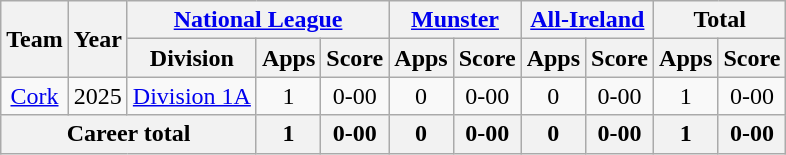<table class="wikitable" style="text-align:center">
<tr>
<th rowspan="2">Team</th>
<th rowspan="2">Year</th>
<th colspan="3"><a href='#'>National League</a></th>
<th colspan="2"><a href='#'>Munster</a></th>
<th colspan="2"><a href='#'>All-Ireland</a></th>
<th colspan="2">Total</th>
</tr>
<tr>
<th>Division</th>
<th>Apps</th>
<th>Score</th>
<th>Apps</th>
<th>Score</th>
<th>Apps</th>
<th>Score</th>
<th>Apps</th>
<th>Score</th>
</tr>
<tr>
<td rowspan="1"><a href='#'>Cork</a></td>
<td>2025</td>
<td rowspan="1"><a href='#'>Division 1A</a></td>
<td>1</td>
<td>0-00</td>
<td>0</td>
<td>0-00</td>
<td>0</td>
<td>0-00</td>
<td>1</td>
<td>0-00</td>
</tr>
<tr>
<th colspan="3">Career total</th>
<th>1</th>
<th>0-00</th>
<th>0</th>
<th>0-00</th>
<th>0</th>
<th>0-00</th>
<th>1</th>
<th>0-00</th>
</tr>
</table>
